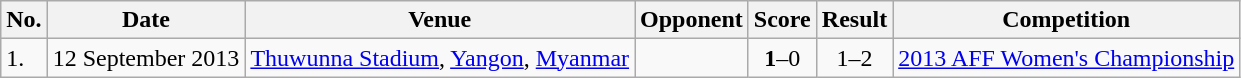<table class="wikitable">
<tr>
<th>No.</th>
<th>Date</th>
<th>Venue</th>
<th>Opponent</th>
<th>Score</th>
<th>Result</th>
<th>Competition</th>
</tr>
<tr>
<td>1.</td>
<td>12 September 2013</td>
<td><a href='#'>Thuwunna Stadium</a>, <a href='#'>Yangon</a>, <a href='#'>Myanmar</a></td>
<td></td>
<td align=center><strong>1</strong>–0</td>
<td align=center>1–2</td>
<td><a href='#'>2013 AFF Women's Championship</a></td>
</tr>
</table>
